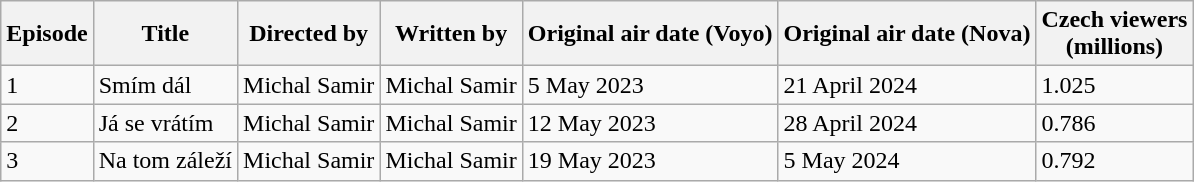<table class="wikitable">
<tr>
<th>Episode</th>
<th>Title</th>
<th>Directed by</th>
<th>Written by</th>
<th>Original air date (Voyo)</th>
<th>Original air date (Nova)</th>
<th>Czech viewers<br>(millions)</th>
</tr>
<tr>
<td>1</td>
<td>Smím dál</td>
<td>Michal Samir</td>
<td>Michal Samir</td>
<td>5 May 2023</td>
<td>21 April 2024</td>
<td>1.025</td>
</tr>
<tr>
<td>2</td>
<td>Já se vrátím</td>
<td>Michal Samir</td>
<td>Michal Samir</td>
<td>12 May 2023</td>
<td>28 April 2024</td>
<td>0.786</td>
</tr>
<tr>
<td>3</td>
<td>Na tom záleží</td>
<td>Michal Samir</td>
<td>Michal Samir</td>
<td>19 May 2023</td>
<td>5 May 2024</td>
<td>0.792</td>
</tr>
</table>
